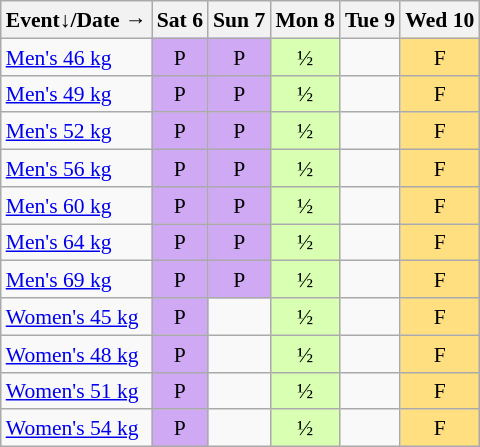<table class="wikitable" style="margin:0.5em auto; font-size:90%; line-height:1.25em;">
<tr style="text-align:center;">
<th>Event↓/Date →</th>
<th>Sat 6</th>
<th>Sun 7</th>
<th>Mon 8</th>
<th>Tue 9</th>
<th>Wed 10</th>
</tr>
<tr style="text-align:center;">
<td style="text-align:left;"><a href='#'>Men's 46 kg</a></td>
<td style="background-color:#D0A9F5;">P</td>
<td style="background-color:#D0A9F5;">P</td>
<td style="background-color:#D9FFB2;">½</td>
<td></td>
<td style="background-color:#FFDF80;">F</td>
</tr>
<tr style="text-align:center;">
<td style="text-align:left;"><a href='#'>Men's 49 kg</a></td>
<td style="background-color:#D0A9F5;">P</td>
<td style="background-color:#D0A9F5;">P</td>
<td style="background-color:#D9FFB2;">½</td>
<td></td>
<td style="background-color:#FFDF80;">F</td>
</tr>
<tr style="text-align:center;">
<td style="text-align:left;"><a href='#'>Men's 52 kg</a></td>
<td style="background-color:#D0A9F5;">P</td>
<td style="background-color:#D0A9F5;">P</td>
<td style="background-color:#D9FFB2;">½</td>
<td></td>
<td style="background-color:#FFDF80;">F</td>
</tr>
<tr style="text-align:center;">
<td style="text-align:left;"><a href='#'>Men's 56 kg</a></td>
<td style="background-color:#D0A9F5;">P</td>
<td style="background-color:#D0A9F5;">P</td>
<td style="background-color:#D9FFB2;">½</td>
<td></td>
<td style="background-color:#FFDF80;">F</td>
</tr>
<tr style="text-align:center;">
<td style="text-align:left;"><a href='#'>Men's 60 kg</a></td>
<td style="background-color:#D0A9F5;">P</td>
<td style="background-color:#D0A9F5;">P</td>
<td style="background-color:#D9FFB2;">½</td>
<td></td>
<td style="background-color:#FFDF80;">F</td>
</tr>
<tr style="text-align:center;">
<td style="text-align:left;"><a href='#'>Men's 64 kg</a></td>
<td style="background-color:#D0A9F5;">P</td>
<td style="background-color:#D0A9F5;">P</td>
<td style="background-color:#D9FFB2;">½</td>
<td></td>
<td style="background-color:#FFDF80;">F</td>
</tr>
<tr style="text-align:center;">
<td style="text-align:left;"><a href='#'>Men's 69 kg</a></td>
<td style="background-color:#D0A9F5;">P</td>
<td style="background-color:#D0A9F5;">P</td>
<td style="background-color:#D9FFB2;">½</td>
<td></td>
<td style="background-color:#FFDF80;">F</td>
</tr>
<tr style="text-align:center;">
<td style="text-align:left;"><a href='#'>Women's 45 kg</a></td>
<td style="background-color:#D0A9F5;">P</td>
<td></td>
<td style="background-color:#D9FFB2;">½</td>
<td></td>
<td style="background-color:#FFDF80;">F</td>
</tr>
<tr style="text-align:center;">
<td style="text-align:left;"><a href='#'>Women's 48 kg</a></td>
<td style="background-color:#D0A9F5;">P</td>
<td></td>
<td style="background-color:#D9FFB2;">½</td>
<td></td>
<td style="background-color:#FFDF80;">F</td>
</tr>
<tr style="text-align:center;">
<td style="text-align:left;"><a href='#'>Women's 51 kg</a></td>
<td style="background-color:#D0A9F5;">P</td>
<td></td>
<td style="background-color:#D9FFB2;">½</td>
<td></td>
<td style="background-color:#FFDF80;">F</td>
</tr>
<tr style="text-align:center;">
<td style="text-align:left;"><a href='#'>Women's 54 kg</a></td>
<td style="background-color:#D0A9F5;">P</td>
<td></td>
<td style="background-color:#D9FFB2;">½</td>
<td></td>
<td style="background-color:#FFDF80;">F</td>
</tr>
</table>
